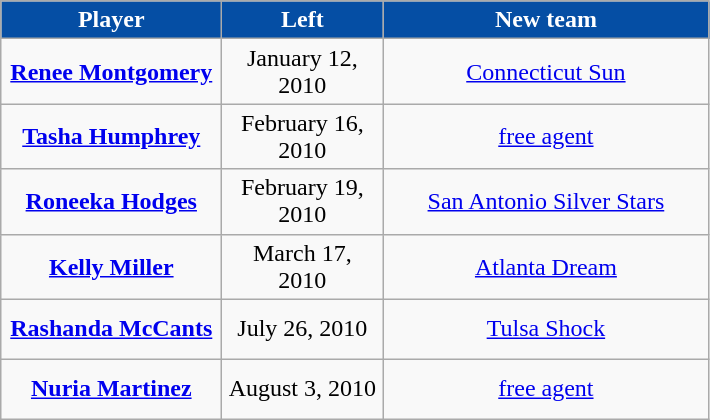<table class="wikitable" style="text-align: center">
<tr align="center"  bgcolor="#dddddd">
<td style="background:#054EA4;color:white; width:140px"><strong>Player</strong></td>
<td style="background:#054EA4;color:white; width:100px"><strong>Left</strong></td>
<td style="background:#054EA4;color:white; width:210px"><strong>New team</strong></td>
</tr>
<tr style="height:40px">
<td><strong><a href='#'>Renee Montgomery</a></strong></td>
<td>January 12, 2010</td>
<td><a href='#'>Connecticut Sun</a></td>
</tr>
<tr style="height:40px">
<td><strong><a href='#'>Tasha Humphrey</a></strong></td>
<td>February 16, 2010</td>
<td><a href='#'>free agent</a></td>
</tr>
<tr style="height:40px">
<td><strong><a href='#'>Roneeka Hodges</a></strong></td>
<td>February 19, 2010</td>
<td><a href='#'>San Antonio Silver Stars</a></td>
</tr>
<tr style="height:40px">
<td><strong><a href='#'>Kelly Miller</a></strong></td>
<td>March 17, 2010</td>
<td><a href='#'>Atlanta Dream</a></td>
</tr>
<tr style="height:40px">
<td><strong><a href='#'>Rashanda McCants</a></strong></td>
<td>July 26, 2010</td>
<td><a href='#'>Tulsa Shock</a></td>
</tr>
<tr style="height:40px">
<td><strong><a href='#'>Nuria Martinez</a></strong></td>
<td>August 3, 2010</td>
<td><a href='#'>free agent</a></td>
</tr>
</table>
